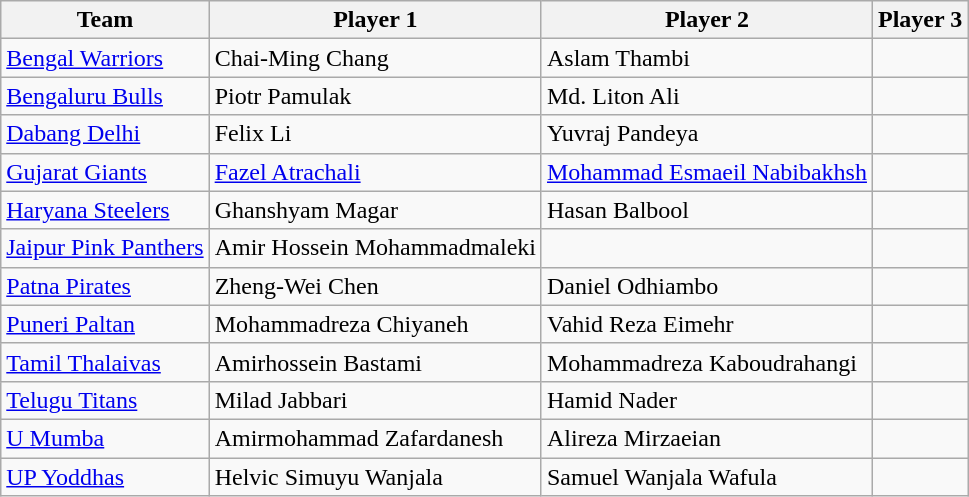<table class="wikitable sortable" style="text-align: left;">
<tr>
<th>Team</th>
<th>Player 1</th>
<th>Player 2</th>
<th>Player 3</th>
</tr>
<tr>
<td><a href='#'>Bengal Warriors</a></td>
<td> Chai-Ming Chang</td>
<td> Aslam Thambi</td>
<td></td>
</tr>
<tr>
<td><a href='#'>Bengaluru Bulls</a></td>
<td> Piotr Pamulak</td>
<td> Md. Liton Ali</td>
<td></td>
</tr>
<tr>
<td><a href='#'>Dabang Delhi</a></td>
<td> Felix Li</td>
<td> Yuvraj Pandeya</td>
<td></td>
</tr>
<tr>
<td><a href='#'>Gujarat Giants</a></td>
<td> <a href='#'>Fazel Atrachali</a></td>
<td> <a href='#'>Mohammad Esmaeil Nabibakhsh</a></td>
<td></td>
</tr>
<tr>
<td><a href='#'>Haryana Steelers</a></td>
<td> Ghanshyam Magar</td>
<td> Hasan Balbool</td>
<td></td>
</tr>
<tr>
<td><a href='#'>Jaipur Pink Panthers</a></td>
<td> Amir Hossein Mohammadmaleki</td>
<td></td>
<td></td>
</tr>
<tr>
<td><a href='#'>Patna Pirates</a></td>
<td> Zheng-Wei Chen</td>
<td> Daniel Odhiambo</td>
<td></td>
</tr>
<tr>
<td><a href='#'>Puneri Paltan</a></td>
<td> Mohammadreza Chiyaneh</td>
<td> Vahid Reza Eimehr</td>
<td></td>
</tr>
<tr>
<td><a href='#'>Tamil Thalaivas</a></td>
<td> Amirhossein Bastami</td>
<td> Mohammadreza Kaboudrahangi</td>
<td></td>
</tr>
<tr>
<td><a href='#'>Telugu Titans</a></td>
<td> Milad Jabbari</td>
<td> Hamid Nader</td>
<td></td>
</tr>
<tr>
<td><a href='#'>U Mumba</a></td>
<td> Amirmohammad Zafardanesh</td>
<td> Alireza Mirzaeian</td>
<td></td>
</tr>
<tr>
<td><a href='#'>UP Yoddhas</a></td>
<td> Helvic Simuyu Wanjala</td>
<td> Samuel Wanjala Wafula</td>
<td></td>
</tr>
</table>
